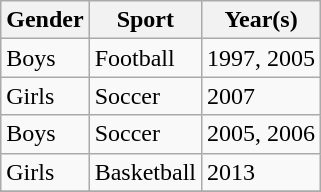<table class="wikitable">
<tr>
<th>Gender</th>
<th>Sport</th>
<th>Year(s)</th>
</tr>
<tr>
<td>Boys</td>
<td>Football</td>
<td>1997, 2005</td>
</tr>
<tr>
<td>Girls</td>
<td>Soccer</td>
<td>2007</td>
</tr>
<tr>
<td>Boys</td>
<td>Soccer</td>
<td>2005, 2006</td>
</tr>
<tr>
<td>Girls</td>
<td>Basketball</td>
<td>2013</td>
</tr>
<tr>
</tr>
</table>
